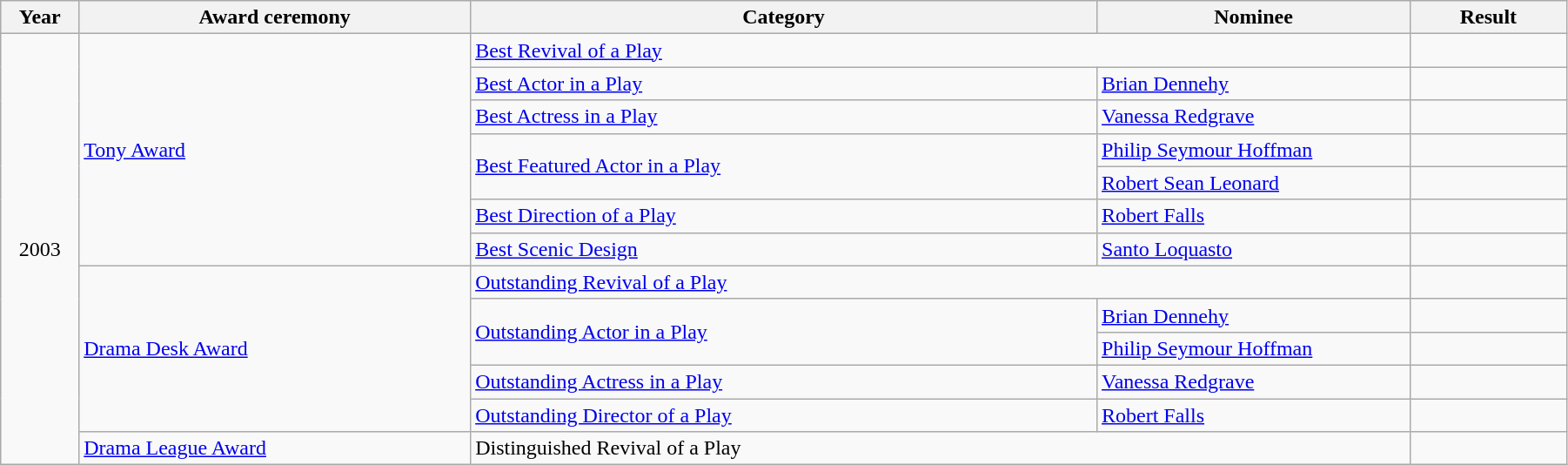<table class="wikitable" width="95%">
<tr>
<th width="5%">Year</th>
<th width="25%">Award ceremony</th>
<th width="40%">Category</th>
<th width="20%">Nominee</th>
<th width="10%">Result</th>
</tr>
<tr>
<td rowspan="13" align="center">2003</td>
<td rowspan="7"><a href='#'>Tony Award</a></td>
<td colspan="2"><a href='#'>Best Revival of a Play</a></td>
<td></td>
</tr>
<tr>
<td><a href='#'>Best Actor in a Play</a></td>
<td><a href='#'>Brian Dennehy</a></td>
<td></td>
</tr>
<tr>
<td><a href='#'>Best Actress in a Play</a></td>
<td><a href='#'>Vanessa Redgrave</a></td>
<td></td>
</tr>
<tr>
<td rowspan="2"><a href='#'>Best Featured Actor in a Play</a></td>
<td><a href='#'>Philip Seymour Hoffman</a></td>
<td></td>
</tr>
<tr>
<td><a href='#'>Robert Sean Leonard</a></td>
<td></td>
</tr>
<tr>
<td><a href='#'>Best Direction of a Play</a></td>
<td><a href='#'>Robert Falls</a></td>
<td></td>
</tr>
<tr>
<td><a href='#'>Best Scenic Design</a></td>
<td><a href='#'>Santo Loquasto</a></td>
<td></td>
</tr>
<tr>
<td rowspan="5"><a href='#'>Drama Desk Award</a></td>
<td colspan="2"><a href='#'>Outstanding Revival of a Play</a></td>
<td></td>
</tr>
<tr>
<td rowspan="2"><a href='#'>Outstanding Actor in a Play</a></td>
<td><a href='#'>Brian Dennehy</a></td>
<td></td>
</tr>
<tr>
<td><a href='#'>Philip Seymour Hoffman</a></td>
<td></td>
</tr>
<tr>
<td><a href='#'>Outstanding Actress in a Play</a></td>
<td><a href='#'>Vanessa Redgrave</a></td>
<td></td>
</tr>
<tr>
<td><a href='#'>Outstanding Director of a Play</a></td>
<td><a href='#'>Robert Falls</a></td>
<td></td>
</tr>
<tr>
<td><a href='#'>Drama League Award</a></td>
<td colspan="2">Distinguished Revival of a Play</td>
<td></td>
</tr>
</table>
